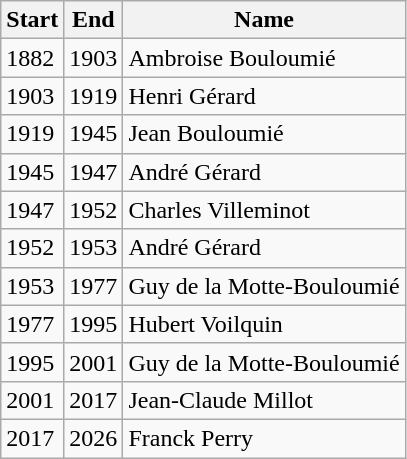<table class="wikitable">
<tr>
<th>Start</th>
<th>End</th>
<th>Name</th>
</tr>
<tr>
<td>1882</td>
<td>1903</td>
<td>Ambroise Bouloumié</td>
</tr>
<tr>
<td>1903</td>
<td>1919</td>
<td>Henri Gérard</td>
</tr>
<tr>
<td>1919</td>
<td>1945</td>
<td>Jean Bouloumié</td>
</tr>
<tr>
<td>1945</td>
<td>1947</td>
<td>André Gérard</td>
</tr>
<tr>
<td>1947</td>
<td>1952</td>
<td>Charles Villeminot</td>
</tr>
<tr>
<td>1952</td>
<td>1953</td>
<td>André Gérard</td>
</tr>
<tr>
<td>1953</td>
<td>1977</td>
<td>Guy de la Motte-Bouloumié</td>
</tr>
<tr>
<td>1977</td>
<td>1995</td>
<td>Hubert Voilquin</td>
</tr>
<tr>
<td>1995</td>
<td>2001</td>
<td>Guy de la Motte-Bouloumié</td>
</tr>
<tr>
<td>2001</td>
<td>2017</td>
<td>Jean-Claude Millot</td>
</tr>
<tr>
<td>2017</td>
<td>2026</td>
<td>Franck Perry</td>
</tr>
</table>
